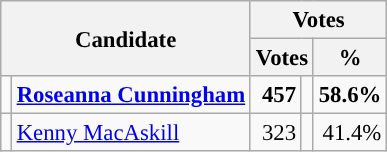<table class=wikitable style="font-size:95%;">
<tr>
<th colspan="2" scope="col" rowspan="2" width="125">Candidate</th>
<th scope="col" colspan="3" width="75">Votes</th>
</tr>
<tr>
<th scope="col" colspan="2">Votes</th>
<th>%</th>
</tr>
<tr align="right">
<td style="background-color: "></td>
<td scope="row" align="left"><strong><a href='#'>Roseanna Cunningham</a></strong> </td>
<td><strong>457</strong></td>
<td align=center></td>
<td><strong>58.6%</strong></td>
</tr>
<tr align="right">
<td style="background-color: "></td>
<td scope="row" align="left"><a href='#'>Kenny MacAskill</a></td>
<td>323</td>
<td align=center></td>
<td>41.4%</td>
</tr>
</table>
